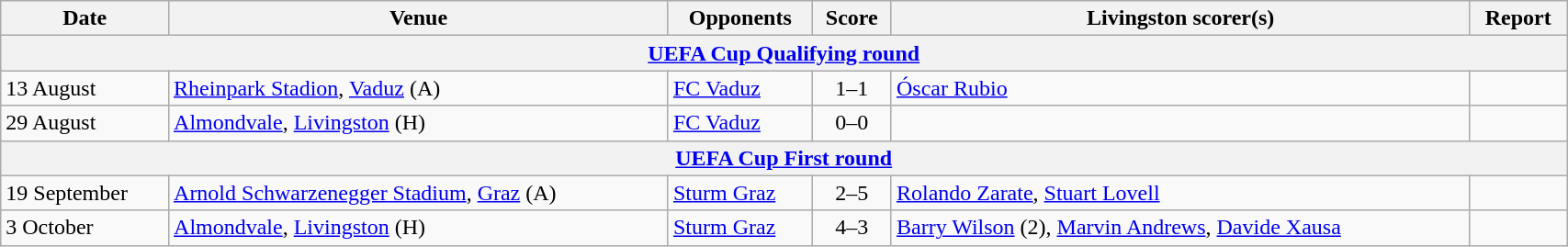<table class="wikitable" width=90%>
<tr>
<th>Date</th>
<th>Venue</th>
<th>Opponents</th>
<th>Score</th>
<th>Livingston scorer(s)</th>
<th>Report</th>
</tr>
<tr>
<th colspan=7><a href='#'>UEFA Cup Qualifying round</a></th>
</tr>
<tr>
<td>13 August</td>
<td><a href='#'>Rheinpark Stadion</a>, <a href='#'>Vaduz</a> (A)</td>
<td> <a href='#'>FC Vaduz</a></td>
<td align=center>1–1</td>
<td><a href='#'>Óscar Rubio</a></td>
<td></td>
</tr>
<tr>
<td>29 August</td>
<td><a href='#'>Almondvale</a>, <a href='#'>Livingston</a> (H)</td>
<td> <a href='#'>FC Vaduz</a></td>
<td align=center>0–0</td>
<td></td>
<td></td>
</tr>
<tr>
<th colspan=7><a href='#'>UEFA Cup First round</a></th>
</tr>
<tr>
<td>19 September</td>
<td><a href='#'>Arnold Schwarzenegger Stadium</a>, <a href='#'>Graz</a> (A)</td>
<td> <a href='#'>Sturm Graz</a></td>
<td align=center>2–5</td>
<td><a href='#'>Rolando Zarate</a>, <a href='#'>Stuart Lovell</a></td>
<td></td>
</tr>
<tr>
<td>3 October</td>
<td><a href='#'>Almondvale</a>, <a href='#'>Livingston</a> (H)</td>
<td> <a href='#'>Sturm Graz</a></td>
<td align=center>4–3</td>
<td><a href='#'>Barry Wilson</a> (2), <a href='#'>Marvin Andrews</a>, <a href='#'>Davide Xausa</a></td>
<td></td>
</tr>
</table>
